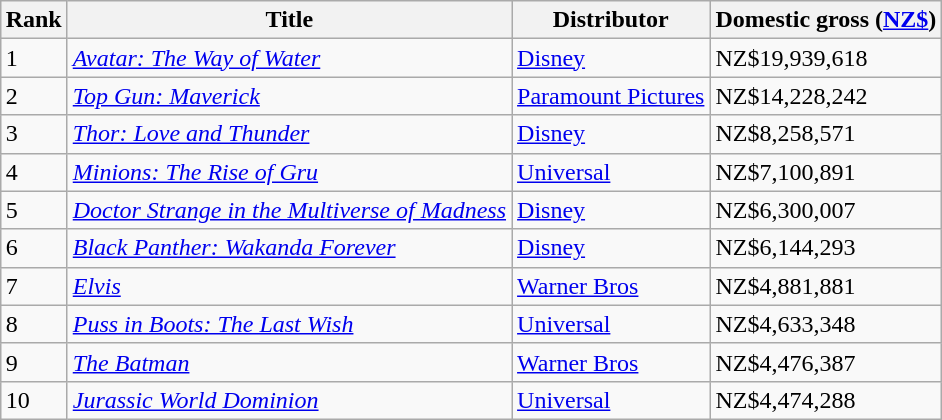<table class="wikitable sortable" style="margin:auto; margin:auto;">
<tr>
<th>Rank</th>
<th>Title</th>
<th>Distributor</th>
<th>Domestic gross (<a href='#'>NZ$</a>)</th>
</tr>
<tr>
<td>1</td>
<td><em><a href='#'>Avatar: The Way of Water</a></em></td>
<td><a href='#'>Disney</a></td>
<td>NZ$19,939,618</td>
</tr>
<tr>
<td>2</td>
<td><em><a href='#'>Top Gun: Maverick</a></em></td>
<td><a href='#'>Paramount Pictures</a></td>
<td>NZ$14,228,242</td>
</tr>
<tr>
<td>3</td>
<td><em><a href='#'>Thor: Love and Thunder</a></em></td>
<td><a href='#'>Disney</a></td>
<td>NZ$8,258,571</td>
</tr>
<tr>
<td>4</td>
<td><em><a href='#'>Minions: The Rise of Gru</a></em></td>
<td><a href='#'>Universal</a></td>
<td>NZ$7,100,891</td>
</tr>
<tr>
<td>5</td>
<td><em><a href='#'>Doctor Strange in the Multiverse of Madness</a></em></td>
<td><a href='#'>Disney</a></td>
<td>NZ$6,300,007</td>
</tr>
<tr>
<td>6</td>
<td><em><a href='#'>Black Panther: Wakanda Forever</a></em></td>
<td><a href='#'>Disney</a></td>
<td>NZ$6,144,293</td>
</tr>
<tr>
<td>7</td>
<td><a href='#'><em>Elvis</em></a></td>
<td><a href='#'>Warner Bros</a></td>
<td>NZ$4,881,881</td>
</tr>
<tr>
<td>8</td>
<td><em><a href='#'>Puss in Boots: The Last Wish</a></em></td>
<td><a href='#'>Universal</a></td>
<td>NZ$4,633,348</td>
</tr>
<tr>
<td>9</td>
<td><a href='#'><em>The Batman</em></a></td>
<td><a href='#'>Warner Bros</a></td>
<td>NZ$4,476,387</td>
</tr>
<tr>
<td>10</td>
<td><em><a href='#'>Jurassic World Dominion</a></em></td>
<td><a href='#'>Universal</a></td>
<td>NZ$4,474,288</td>
</tr>
</table>
